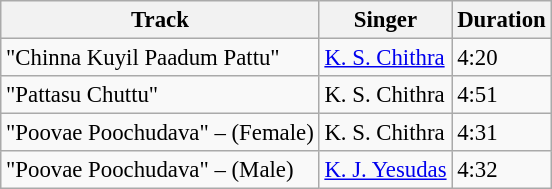<table class="wikitable sortable" style="font-size:95%;">
<tr>
<th>Track</th>
<th>Singer</th>
<th>Duration</th>
</tr>
<tr>
<td>"Chinna Kuyil Paadum Pattu"</td>
<td><a href='#'>K. S. Chithra</a></td>
<td>4:20</td>
</tr>
<tr>
<td>"Pattasu Chuttu"</td>
<td>K. S. Chithra</td>
<td>4:51</td>
</tr>
<tr>
<td>"Poovae Poochudava" – (Female)</td>
<td>K. S. Chithra</td>
<td>4:31</td>
</tr>
<tr>
<td>"Poovae Poochudava" – (Male)</td>
<td><a href='#'>K. J. Yesudas</a></td>
<td>4:32</td>
</tr>
</table>
